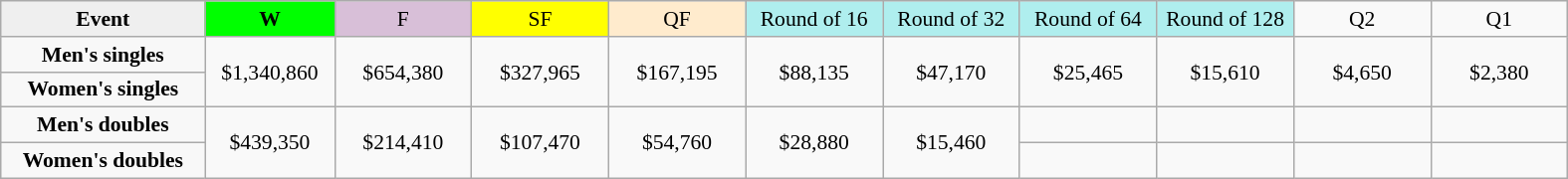<table class=wikitable style=font-size:90%;text-align:center>
<tr>
<td width=130 bgcolor=efefef><strong>Event</strong></td>
<td width=80 bgcolor=lime><strong>W</strong></td>
<td width=85 bgcolor=thistle>F</td>
<td width=85 bgcolor=ffff00>SF</td>
<td width=85 bgcolor=ffebcd>QF</td>
<td width=85 bgcolor=afeeee>Round of 16</td>
<td width=85 bgcolor=afeeee>Round of 32</td>
<td width=85 bgcolor=afeeee>Round of 64</td>
<td width=85 bgcolor=afeeee>Round of 128</td>
<td width=85>Q2</td>
<td width=85>Q1</td>
</tr>
<tr>
<th style=background:#f8f8f8>Men's singles </th>
<td rowspan=2>$1,340,860</td>
<td rowspan=2>$654,380</td>
<td rowspan=2>$327,965</td>
<td rowspan=2>$167,195</td>
<td rowspan=2>$88,135</td>
<td rowspan=2>$47,170</td>
<td rowspan=2>$25,465</td>
<td rowspan=2>$15,610</td>
<td rowspan=2>$4,650</td>
<td rowspan=2>$2,380</td>
</tr>
<tr>
<th style=background:#f8f8f8>Women's singles</th>
</tr>
<tr>
<th style=background:#f8f8f8>Men's doubles</th>
<td rowspan=2>$439,350</td>
<td rowspan=2>$214,410</td>
<td rowspan=2>$107,470</td>
<td rowspan=2>$54,760</td>
<td rowspan=2>$28,880</td>
<td rowspan=2>$15,460</td>
<td></td>
<td></td>
<td></td>
<td></td>
</tr>
<tr>
<th style=background:#f8f8f8>Women's doubles</th>
<td></td>
<td></td>
<td></td>
<td></td>
</tr>
</table>
